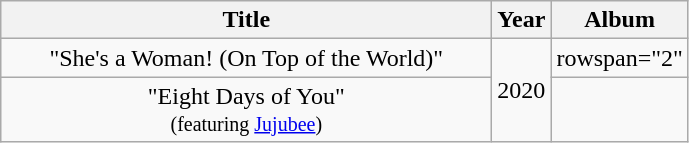<table class="wikitable plainrowheaders" style="text-align:center;">
<tr>
<th style="width:20em;">Title</th>
<th>Year</th>
<th>Album</th>
</tr>
<tr>
<td>"She's a Woman! (On Top of the World)"</td>
<td rowspan="2">2020</td>
<td>rowspan="2" </td>
</tr>
<tr>
<td>"Eight Days of You"<br><small>(featuring <a href='#'>Jujubee</a>)</small></td>
</tr>
</table>
